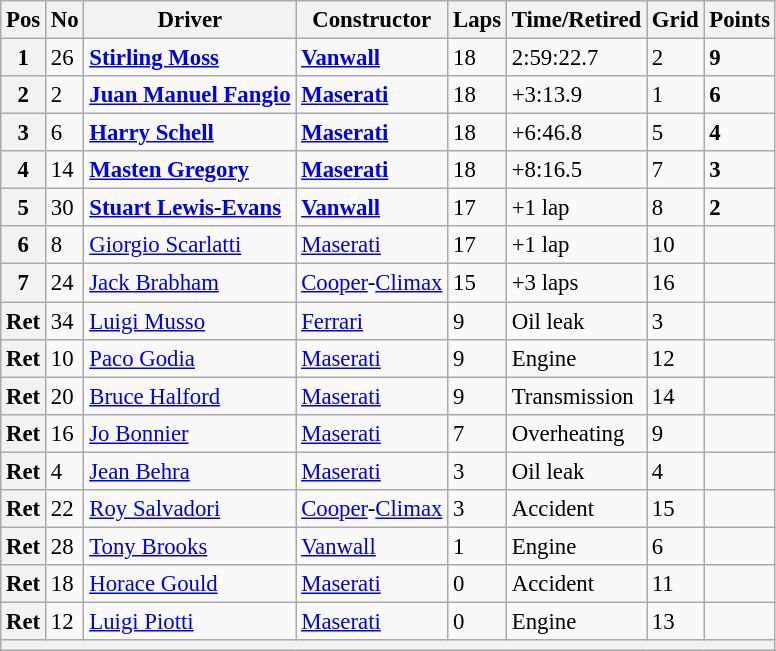<table class="wikitable" style="font-size: 95%;">
<tr>
<th>Pos</th>
<th>No</th>
<th>Driver</th>
<th>Constructor</th>
<th>Laps</th>
<th>Time/Retired</th>
<th>Grid</th>
<th>Points</th>
</tr>
<tr>
<th>1</th>
<td>26</td>
<td> <strong><a href='#'>Stirling Moss</a></strong></td>
<td><strong><a href='#'>Vanwall</a></strong></td>
<td>18</td>
<td>2:59:22.7</td>
<td>2</td>
<td><strong>9</strong></td>
</tr>
<tr>
<th>2</th>
<td>2</td>
<td> <strong><a href='#'>Juan Manuel Fangio</a></strong></td>
<td><strong><a href='#'>Maserati</a></strong></td>
<td>18</td>
<td>+3:13.9</td>
<td>1</td>
<td><strong>6</strong></td>
</tr>
<tr>
<th>3</th>
<td>6</td>
<td> <strong><a href='#'>Harry Schell</a></strong></td>
<td><strong><a href='#'>Maserati</a></strong></td>
<td>18</td>
<td>+6:46.8</td>
<td>5</td>
<td><strong>4</strong></td>
</tr>
<tr>
<th>4</th>
<td>14</td>
<td> <strong><a href='#'>Masten Gregory</a></strong></td>
<td><strong><a href='#'>Maserati</a></strong></td>
<td>18</td>
<td>+8:16.5</td>
<td>7</td>
<td><strong>3</strong></td>
</tr>
<tr>
<th>5</th>
<td>30</td>
<td> <strong><a href='#'>Stuart Lewis-Evans</a></strong></td>
<td><strong><a href='#'>Vanwall</a></strong></td>
<td>17</td>
<td>+1 lap</td>
<td>8</td>
<td><strong>2</strong></td>
</tr>
<tr>
<th>6</th>
<td>8</td>
<td> <a href='#'>Giorgio Scarlatti</a></td>
<td><a href='#'>Maserati</a></td>
<td>17</td>
<td>+1 lap</td>
<td>10</td>
<td></td>
</tr>
<tr>
<th>7</th>
<td>24</td>
<td> <a href='#'>Jack Brabham</a></td>
<td><a href='#'>Cooper</a>-<a href='#'>Climax</a></td>
<td>15</td>
<td>+3 laps</td>
<td>16</td>
<td></td>
</tr>
<tr>
<th>Ret</th>
<td>34</td>
<td> <a href='#'>Luigi Musso</a></td>
<td><a href='#'>Ferrari</a></td>
<td>9</td>
<td>Oil leak</td>
<td>3</td>
<td></td>
</tr>
<tr>
<th>Ret</th>
<td>10</td>
<td> <a href='#'>Paco Godia</a></td>
<td><a href='#'>Maserati</a></td>
<td>9</td>
<td>Engine</td>
<td>12</td>
<td></td>
</tr>
<tr>
<th>Ret</th>
<td>20</td>
<td> <a href='#'>Bruce Halford</a></td>
<td><a href='#'>Maserati</a></td>
<td>9</td>
<td>Transmission</td>
<td>14</td>
<td></td>
</tr>
<tr>
<th>Ret</th>
<td>16</td>
<td> <a href='#'>Jo Bonnier</a></td>
<td><a href='#'>Maserati</a></td>
<td>7</td>
<td>Overheating</td>
<td>9</td>
<td></td>
</tr>
<tr>
<th>Ret</th>
<td>4</td>
<td> <a href='#'>Jean Behra</a></td>
<td><a href='#'>Maserati</a></td>
<td>3</td>
<td>Oil leak</td>
<td>4</td>
<td></td>
</tr>
<tr>
<th>Ret</th>
<td>22</td>
<td> <a href='#'>Roy Salvadori</a></td>
<td><a href='#'>Cooper</a>-<a href='#'>Climax</a></td>
<td>3</td>
<td>Accident</td>
<td>15</td>
<td></td>
</tr>
<tr>
<th>Ret</th>
<td>28</td>
<td> <a href='#'>Tony Brooks</a></td>
<td><a href='#'>Vanwall</a></td>
<td>1</td>
<td>Engine</td>
<td>6</td>
<td></td>
</tr>
<tr>
<th>Ret</th>
<td>18</td>
<td> <a href='#'>Horace Gould</a></td>
<td><a href='#'>Maserati</a></td>
<td>0</td>
<td>Accident</td>
<td>11</td>
<td></td>
</tr>
<tr>
<th>Ret</th>
<td>12</td>
<td> <a href='#'>Luigi Piotti</a></td>
<td><a href='#'>Maserati</a></td>
<td>0</td>
<td>Engine</td>
<td>13</td>
<td></td>
</tr>
<tr>
<th colspan="8"></th>
</tr>
</table>
